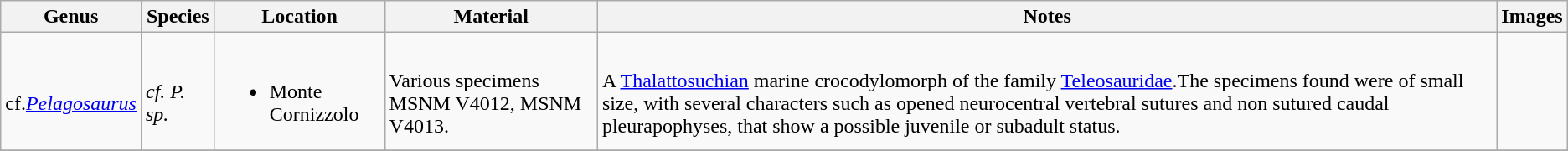<table class = "wikitable">
<tr>
<th>Genus</th>
<th>Species</th>
<th>Location</th>
<th>Material</th>
<th>Notes</th>
<th>Images</th>
</tr>
<tr>
<td><br>cf.<em><a href='#'>Pelagosaurus</a></em></td>
<td><br><em>cf. P. sp.</em></td>
<td><br><ul><li>Monte Cornizzolo</li></ul></td>
<td><br>Various specimens MSNM V4012, MSNM V4013.</td>
<td><br>A <a href='#'>Thalattosuchian</a> marine crocodylomorph of the family <a href='#'>Teleosauridae</a>.The specimens found were of small size, with several characters such as opened  neurocentral vertebral sutures and non sutured caudal pleurapophyses, that show a possible juvenile or subadult status.</td>
<td><br></td>
</tr>
<tr>
</tr>
</table>
